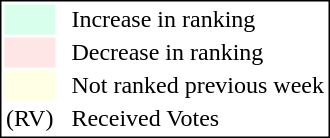<table style="border:1px solid black;">
<tr>
<td style="background:#D8FFEB; width:20px;"></td>
<td> </td>
<td>Increase in ranking</td>
</tr>
<tr>
<td style="background:#FFE6E6; width:20px;"></td>
<td> </td>
<td>Decrease in ranking</td>
</tr>
<tr>
<td style="background:#FFFFE6; width:20px;"></td>
<td> </td>
<td>Not ranked previous week</td>
</tr>
<tr>
<td>(RV)</td>
<td> </td>
<td>Received Votes</td>
</tr>
</table>
